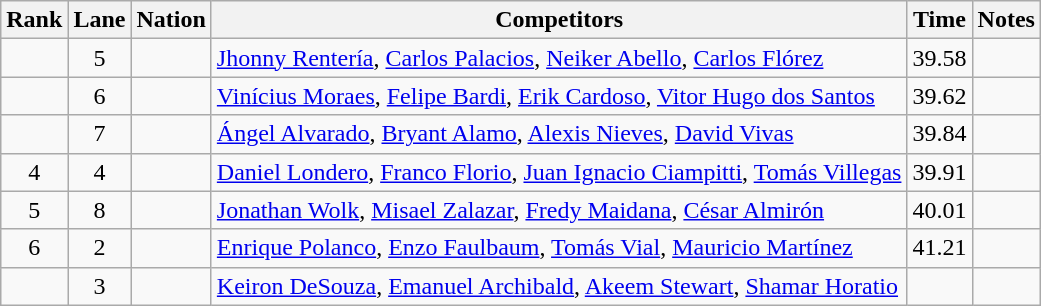<table class="wikitable sortable" style="text-align:center">
<tr>
<th>Rank</th>
<th>Lane</th>
<th>Nation</th>
<th>Competitors</th>
<th>Time</th>
<th>Notes</th>
</tr>
<tr>
<td></td>
<td>5</td>
<td align=left></td>
<td align=left><a href='#'>Jhonny Rentería</a>, <a href='#'>Carlos Palacios</a>, <a href='#'>Neiker Abello</a>, <a href='#'>Carlos Flórez</a></td>
<td>39.58</td>
<td></td>
</tr>
<tr>
<td></td>
<td>6</td>
<td align=left></td>
<td align=left><a href='#'>Vinícius Moraes</a>, <a href='#'>Felipe Bardi</a>, <a href='#'>Erik Cardoso</a>, <a href='#'>Vitor Hugo dos Santos</a></td>
<td>39.62</td>
<td></td>
</tr>
<tr>
<td></td>
<td>7</td>
<td align=left></td>
<td align=left><a href='#'>Ángel Alvarado</a>, <a href='#'>Bryant Alamo</a>, <a href='#'>Alexis Nieves</a>, <a href='#'>David Vivas</a></td>
<td>39.84</td>
<td></td>
</tr>
<tr>
<td>4</td>
<td>4</td>
<td align=left></td>
<td align=left><a href='#'>Daniel Londero</a>, <a href='#'>Franco Florio</a>, <a href='#'>Juan Ignacio Ciampitti</a>, <a href='#'>Tomás Villegas</a></td>
<td>39.91</td>
<td></td>
</tr>
<tr>
<td>5</td>
<td>8</td>
<td align=left></td>
<td align=left><a href='#'>Jonathan Wolk</a>, <a href='#'>Misael Zalazar</a>, <a href='#'>Fredy Maidana</a>, <a href='#'>César Almirón</a></td>
<td>40.01</td>
<td></td>
</tr>
<tr>
<td>6</td>
<td>2</td>
<td align=left></td>
<td align=left><a href='#'>Enrique Polanco</a>, <a href='#'>Enzo Faulbaum</a>, <a href='#'>Tomás Vial</a>, <a href='#'>Mauricio Martínez</a></td>
<td>41.21</td>
<td></td>
</tr>
<tr>
<td></td>
<td>3</td>
<td align=left></td>
<td align=left><a href='#'>Keiron DeSouza</a>, <a href='#'>Emanuel Archibald</a>, <a href='#'>Akeem Stewart</a>, <a href='#'>Shamar Horatio</a></td>
<td></td>
<td></td>
</tr>
</table>
